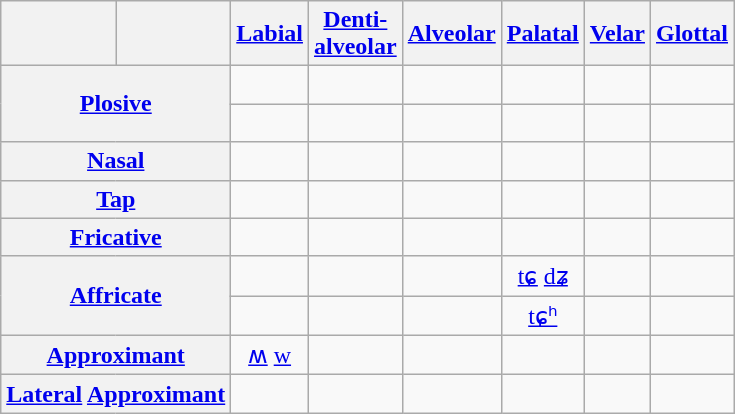<table class="wikitable" style=text-align:center>
<tr>
<th></th>
<th></th>
<th><a href='#'>Labial</a></th>
<th><a href='#'>Denti-<br>alveolar</a></th>
<th><a href='#'>Alveolar</a></th>
<th><a href='#'>Palatal</a></th>
<th><a href='#'>Velar</a></th>
<th><a href='#'>Glottal</a></th>
</tr>
<tr>
<th colspan="2" rowspan="2"><a href='#'>Plosive</a></th>
<td>     </td>
<td>      </td>
<td>      </td>
<td></td>
<td>     </td>
<td></td>
</tr>
<tr>
<td>      </td>
<td>      </td>
<td></td>
<td></td>
<td>      </td>
<td></td>
</tr>
<tr>
<th colspan="2"><a href='#'>Nasal</a></th>
<td>     </td>
<td></td>
<td>     </td>
<td>     </td>
<td>     </td>
<td></td>
</tr>
<tr>
<th colspan="2"><a href='#'>Tap</a></th>
<td></td>
<td></td>
<td>        </td>
<td></td>
<td></td>
<td></td>
</tr>
<tr>
<th colspan="2"><a href='#'>Fricative</a></th>
<td></td>
<td></td>
<td>        </td>
<td></td>
<td></td>
<td>        </td>
</tr>
<tr>
<th colspan="2" rowspan="2"><a href='#'>Affricate</a></th>
<td></td>
<td></td>
<td></td>
<td><a href='#'>tɕ</a>  <a href='#'>dʑ</a></td>
<td></td>
<td></td>
</tr>
<tr>
<td></td>
<td></td>
<td></td>
<td><a href='#'>tɕʰ</a></td>
<td></td>
<td></td>
</tr>
<tr>
<th colspan="2"><a href='#'>Approximant</a></th>
<td><a href='#'>ʍ</a>  <a href='#'>w</a></td>
<td></td>
<td></td>
<td></td>
<td>      </td>
<td></td>
</tr>
<tr>
<th colspan="2"><a href='#'>Lateral</a> <a href='#'>Approximant</a></th>
<td></td>
<td></td>
<td>     </td>
<td></td>
<td></td>
<td></td>
</tr>
</table>
